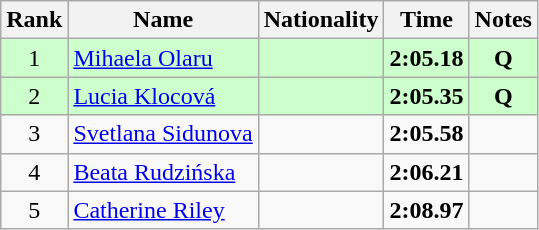<table class="wikitable sortable" style="text-align:center">
<tr>
<th>Rank</th>
<th>Name</th>
<th>Nationality</th>
<th>Time</th>
<th>Notes</th>
</tr>
<tr bgcolor=ccffcc>
<td>1</td>
<td align=left><a href='#'>Mihaela Olaru</a></td>
<td align=left></td>
<td><strong>2:05.18</strong></td>
<td><strong>Q</strong></td>
</tr>
<tr bgcolor=ccffcc>
<td>2</td>
<td align=left><a href='#'>Lucia Klocová</a></td>
<td align=left></td>
<td><strong>2:05.35</strong></td>
<td><strong>Q</strong></td>
</tr>
<tr>
<td>3</td>
<td align=left><a href='#'>Svetlana Sidunova</a></td>
<td align=left></td>
<td><strong>2:05.58</strong></td>
<td></td>
</tr>
<tr>
<td>4</td>
<td align=left><a href='#'>Beata Rudzińska</a></td>
<td align=left></td>
<td><strong>2:06.21</strong></td>
<td></td>
</tr>
<tr>
<td>5</td>
<td align=left><a href='#'>Catherine Riley</a></td>
<td align=left></td>
<td><strong>2:08.97</strong></td>
<td></td>
</tr>
</table>
